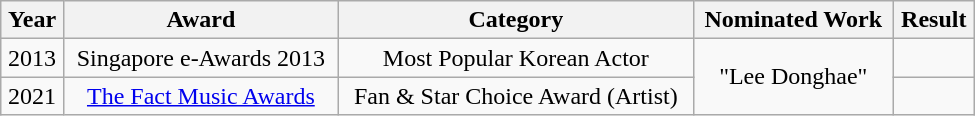<table class="wikitable" style="text-align: center; width: 650px;">
<tr>
<th>Year</th>
<th>Award</th>
<th>Category</th>
<th>Nominated Work</th>
<th>Result</th>
</tr>
<tr>
<td>2013</td>
<td>Singapore e-Awards 2013</td>
<td>Most Popular Korean Actor</td>
<td rowspan="2">"Lee Donghae"</td>
<td></td>
</tr>
<tr>
<td>2021</td>
<td><a href='#'>The Fact Music Awards</a></td>
<td>Fan & Star Choice Award (Artist)</td>
<td></td>
</tr>
</table>
